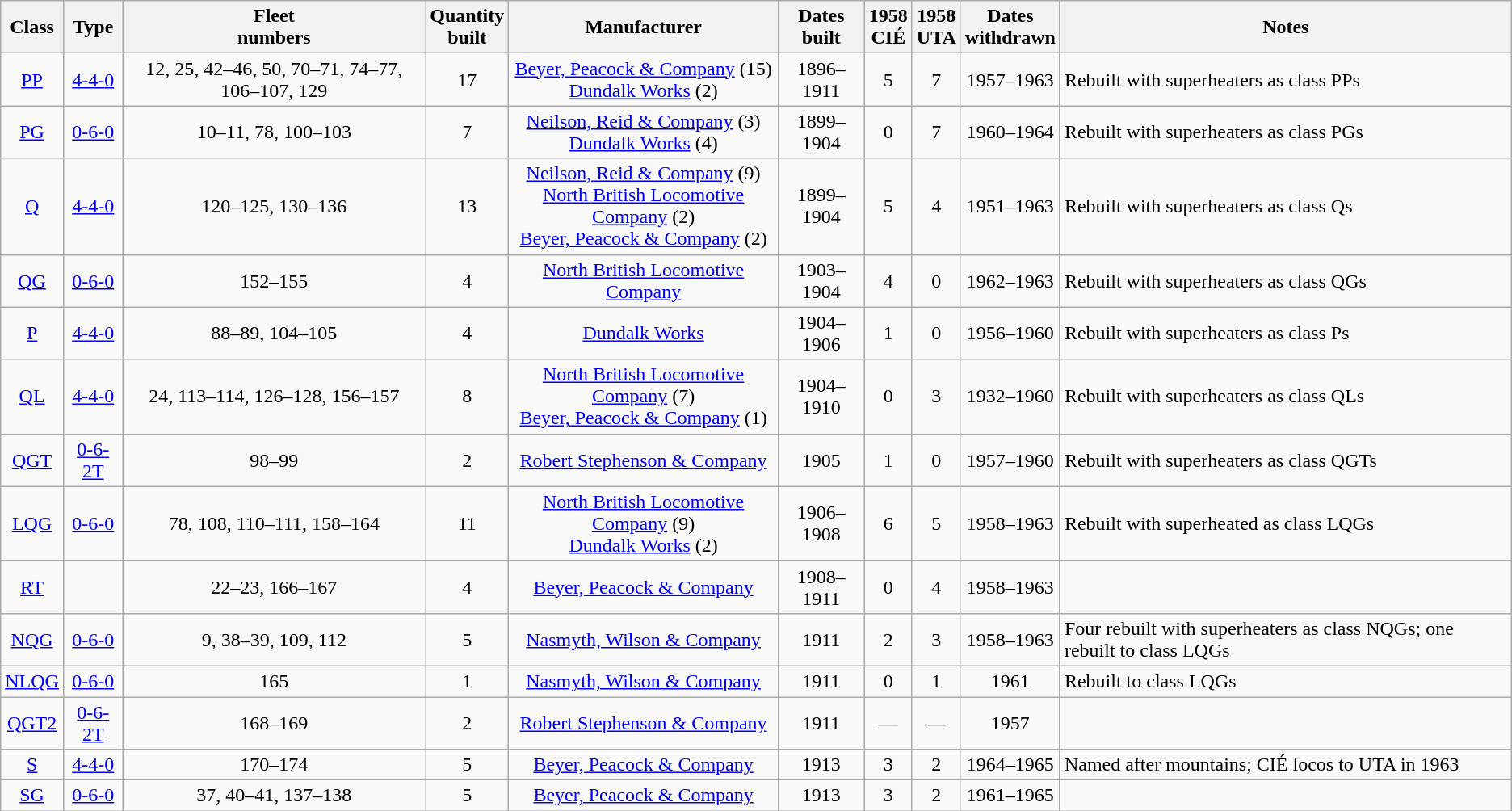<table class=wikitable style=text-align:center>
<tr>
<th>Class</th>
<th>Type</th>
<th>Fleet<br>numbers</th>
<th>Quantity<br>built</th>
<th>Manufacturer</th>
<th>Dates<br>built</th>
<th>1958<br>CIÉ</th>
<th>1958<br>UTA</th>
<th>Dates<br>withdrawn</th>
<th>Notes</th>
</tr>
<tr>
<td><a href='#'>PP</a></td>
<td><a href='#'>4-4-0</a></td>
<td>12, 25, 42–46, 50, 70–71, 74–77, 106–107, 129</td>
<td>17</td>
<td><a href='#'>Beyer, Peacock & Company</a> (15)<br><a href='#'>Dundalk Works</a> (2)</td>
<td>1896–1911</td>
<td>5</td>
<td>7</td>
<td>1957–1963</td>
<td align=left>Rebuilt with superheaters as class PPs</td>
</tr>
<tr>
<td><a href='#'>PG</a></td>
<td><a href='#'>0-6-0</a></td>
<td>10–11, 78, 100–103</td>
<td>7</td>
<td><a href='#'>Neilson, Reid & Company</a> (3)<br><a href='#'>Dundalk Works</a> (4)</td>
<td>1899–1904</td>
<td>0</td>
<td>7</td>
<td>1960–1964</td>
<td align=left>Rebuilt with superheaters as class PGs</td>
</tr>
<tr>
<td><a href='#'>Q</a></td>
<td><a href='#'>4-4-0</a></td>
<td>120–125, 130–136</td>
<td>13</td>
<td><a href='#'>Neilson, Reid & Company</a> (9)<br><a href='#'>North British Locomotive Company</a> (2)<br><a href='#'>Beyer, Peacock & Company</a> (2)</td>
<td>1899–1904</td>
<td>5</td>
<td>4</td>
<td>1951–1963</td>
<td align=left>Rebuilt with superheaters as class Qs</td>
</tr>
<tr>
<td><a href='#'>QG</a></td>
<td><a href='#'>0-6-0</a></td>
<td>152–155</td>
<td>4</td>
<td><a href='#'>North British Locomotive Company</a></td>
<td>1903–1904</td>
<td>4</td>
<td>0</td>
<td>1962–1963</td>
<td align=left>Rebuilt with superheaters as class QGs</td>
</tr>
<tr>
<td><a href='#'>P</a></td>
<td><a href='#'>4-4-0</a></td>
<td>88–89, 104–105</td>
<td>4</td>
<td><a href='#'>Dundalk Works</a></td>
<td>1904–1906</td>
<td>1</td>
<td>0</td>
<td>1956–1960</td>
<td align=left>Rebuilt with superheaters as class Ps</td>
</tr>
<tr>
<td><a href='#'>QL</a></td>
<td><a href='#'>4-4-0</a></td>
<td>24, 113–114, 126–128, 156–157</td>
<td>8</td>
<td><a href='#'>North British Locomotive Company</a> (7)<br><a href='#'>Beyer, Peacock & Company</a> (1)</td>
<td>1904–1910</td>
<td>0</td>
<td>3</td>
<td>1932–1960</td>
<td align=left>Rebuilt with superheaters as class QLs</td>
</tr>
<tr>
<td><a href='#'>QGT</a></td>
<td><a href='#'>0-6-2T</a></td>
<td>98–99</td>
<td>2</td>
<td><a href='#'>Robert Stephenson & Company</a></td>
<td>1905</td>
<td>1</td>
<td>0</td>
<td>1957–1960</td>
<td align=left>Rebuilt with superheaters as class QGTs</td>
</tr>
<tr>
<td><a href='#'>LQG</a></td>
<td><a href='#'>0-6-0</a></td>
<td>78, 108, 110–111, 158–164</td>
<td>11</td>
<td><a href='#'>North British Locomotive Company</a> (9)<br><a href='#'>Dundalk Works</a> (2)</td>
<td>1906–1908</td>
<td>6</td>
<td>5</td>
<td>1958–1963</td>
<td align=left>Rebuilt with superheated as class LQGs</td>
</tr>
<tr>
<td><a href='#'>RT</a></td>
<td></td>
<td>22–23, 166–167</td>
<td>4</td>
<td><a href='#'>Beyer, Peacock & Company</a></td>
<td>1908–1911</td>
<td>0</td>
<td>4</td>
<td>1958–1963</td>
<td></td>
</tr>
<tr>
<td><a href='#'>NQG</a></td>
<td><a href='#'>0-6-0</a></td>
<td>9, 38–39, 109, 112</td>
<td>5</td>
<td><a href='#'>Nasmyth, Wilson & Company</a></td>
<td>1911</td>
<td>2</td>
<td>3</td>
<td>1958–1963</td>
<td align=left>Four rebuilt with superheaters as class NQGs; one rebuilt to class LQGs</td>
</tr>
<tr>
<td><a href='#'>NLQG</a></td>
<td><a href='#'>0-6-0</a></td>
<td>165</td>
<td>1</td>
<td><a href='#'>Nasmyth, Wilson & Company</a></td>
<td>1911</td>
<td>0</td>
<td>1</td>
<td>1961</td>
<td align=left>Rebuilt to class LQGs</td>
</tr>
<tr>
<td><a href='#'>QGT2</a></td>
<td><a href='#'>0-6-2T</a></td>
<td>168–169</td>
<td>2</td>
<td><a href='#'>Robert Stephenson & Company</a></td>
<td>1911</td>
<td>—</td>
<td>—</td>
<td>1957</td>
<td align=left></td>
</tr>
<tr>
<td><a href='#'>S</a></td>
<td><a href='#'>4-4-0</a></td>
<td>170–174</td>
<td>5</td>
<td><a href='#'>Beyer, Peacock & Company</a></td>
<td>1913</td>
<td>3</td>
<td>2</td>
<td>1964–1965</td>
<td align=left>Named after mountains; CIÉ locos to UTA in 1963</td>
</tr>
<tr>
<td><a href='#'>SG</a></td>
<td><a href='#'>0-6-0</a></td>
<td>37, 40–41, 137–138</td>
<td>5</td>
<td><a href='#'>Beyer, Peacock & Company</a></td>
<td>1913</td>
<td>3</td>
<td>2</td>
<td>1961–1965</td>
<td align=left></td>
</tr>
</table>
